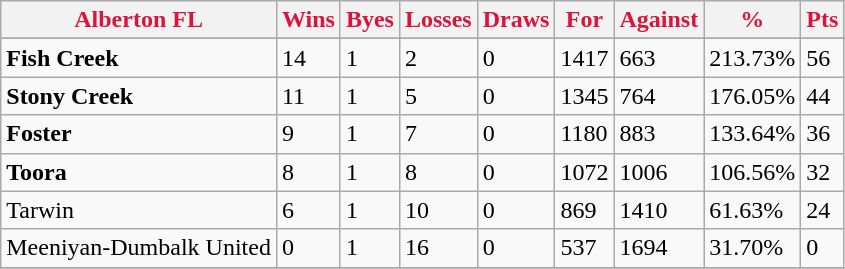<table class="wikitable">
<tr>
<th style="color:crimson">Alberton FL</th>
<th style="color:crimson">Wins</th>
<th style="color:crimson">Byes</th>
<th style="color:crimson">Losses</th>
<th style="color:crimson">Draws</th>
<th style="color:crimson">For</th>
<th style="color:crimson">Against</th>
<th style="color:crimson">%</th>
<th style="color:crimson">Pts</th>
</tr>
<tr>
</tr>
<tr>
</tr>
<tr>
<td><strong>	Fish Creek	</strong></td>
<td>14</td>
<td>1</td>
<td>2</td>
<td>0</td>
<td>1417</td>
<td>663</td>
<td>213.73%</td>
<td>56</td>
</tr>
<tr>
<td><strong>	Stony Creek	</strong></td>
<td>11</td>
<td>1</td>
<td>5</td>
<td>0</td>
<td>1345</td>
<td>764</td>
<td>176.05%</td>
<td>44</td>
</tr>
<tr>
<td><strong>	Foster	</strong></td>
<td>9</td>
<td>1</td>
<td>7</td>
<td>0</td>
<td>1180</td>
<td>883</td>
<td>133.64%</td>
<td>36</td>
</tr>
<tr>
<td><strong>	Toora	</strong></td>
<td>8</td>
<td>1</td>
<td>8</td>
<td>0</td>
<td>1072</td>
<td>1006</td>
<td>106.56%</td>
<td>32</td>
</tr>
<tr>
<td>Tarwin</td>
<td>6</td>
<td>1</td>
<td>10</td>
<td>0</td>
<td>869</td>
<td>1410</td>
<td>61.63%</td>
<td>24</td>
</tr>
<tr>
<td>Meeniyan-Dumbalk United</td>
<td>0</td>
<td>1</td>
<td>16</td>
<td>0</td>
<td>537</td>
<td>1694</td>
<td>31.70%</td>
<td>0</td>
</tr>
<tr>
</tr>
</table>
